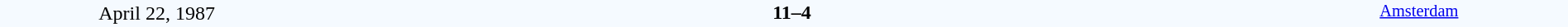<table style="width: 100%; background:#F5FAFF;" cellspacing="0">
<tr>
<td align=center rowspan=3 width=20%>April 22, 1987<br></td>
</tr>
<tr>
<td width=24% align=right></td>
<td align=center width=13%><strong>11–4</strong></td>
<td width=24%></td>
<td style=font-size:85% rowspan=3 valign=top align=center><a href='#'>Amsterdam</a></td>
</tr>
<tr style=font-size:85%>
<td align=right></td>
<td align=center></td>
<td></td>
</tr>
</table>
